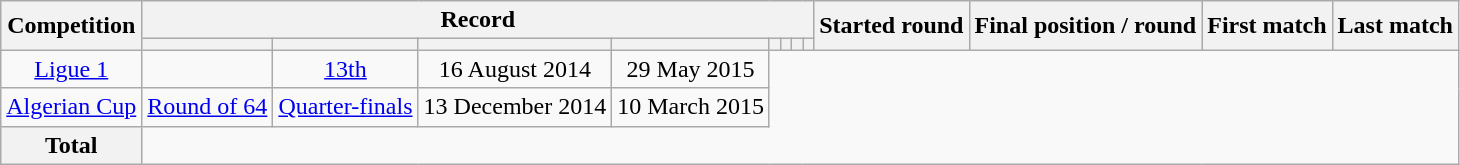<table class="wikitable" style="text-align: center">
<tr>
<th rowspan=2>Competition</th>
<th colspan=8>Record</th>
<th rowspan=2>Started round</th>
<th rowspan=2>Final position / round</th>
<th rowspan=2>First match</th>
<th rowspan=2>Last match</th>
</tr>
<tr>
<th></th>
<th></th>
<th></th>
<th></th>
<th></th>
<th></th>
<th></th>
<th></th>
</tr>
<tr>
<td><a href='#'>Ligue 1</a><br></td>
<td></td>
<td><a href='#'>13th</a></td>
<td>16 August 2014</td>
<td>29 May 2015</td>
</tr>
<tr>
<td><a href='#'>Algerian Cup</a><br></td>
<td><a href='#'>Round of 64</a></td>
<td><a href='#'>Quarter-finals</a></td>
<td>13 December 2014</td>
<td>10 March 2015</td>
</tr>
<tr>
<th>Total<br></th>
</tr>
</table>
